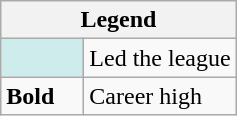<table class="wikitable mw-collapsible mw-collapsed">
<tr>
<th colspan="2">Legend</th>
</tr>
<tr>
<td style="background:#cfecec; width:3em;"></td>
<td>Led the league</td>
</tr>
<tr>
<td><strong>Bold</strong></td>
<td>Career high</td>
</tr>
</table>
